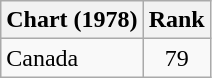<table class="wikitable">
<tr>
<th align="left">Chart (1978)</th>
<th style="text-align:center;">Rank</th>
</tr>
<tr>
<td>Canada</td>
<td style="text-align:center;">79</td>
</tr>
</table>
